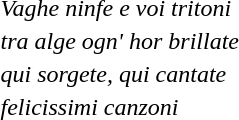<table align="left">
<tr>
<td><em>Vaghe ninfe e voi tritoni</em></td>
</tr>
<tr>
<td><em>tra alge ogn' hor brillate</em></td>
</tr>
<tr>
<td><em>qui sorgete, qui cantate</em></td>
</tr>
<tr>
<td><em>felicissimi canzoni</em></td>
</tr>
<tr>
</tr>
</table>
